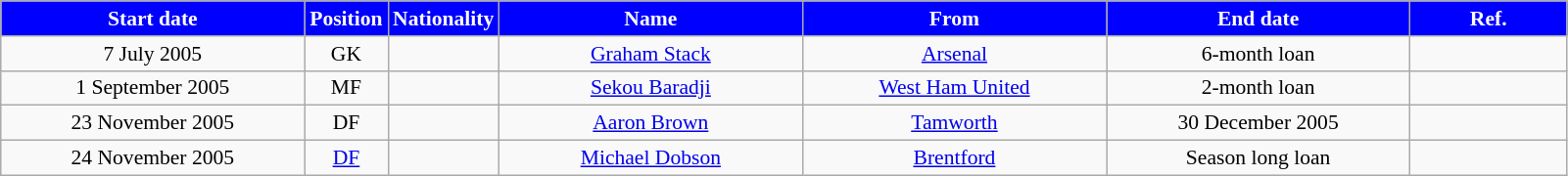<table class="wikitable"  style="text-align:center; font-size:90%; ">
<tr>
<th style="background:#00f; color:white; width:200px;">Start date</th>
<th style="background:#00f; color:white; width:50px;">Position</th>
<th style="background:#00f; color:white; width:50px;">Nationality</th>
<th style="background:#00f; color:white; width:200px;">Name</th>
<th style="background:#00f; color:white; width:200px;">From</th>
<th style="background:#00f; color:white; width:200px;">End date</th>
<th style="background:#00f; color:white; width:100px;">Ref.</th>
</tr>
<tr>
<td>7 July 2005</td>
<td>GK</td>
<td></td>
<td><a href='#'>Graham Stack</a></td>
<td><a href='#'>Arsenal</a></td>
<td>6-month loan</td>
<td></td>
</tr>
<tr>
<td>1 September 2005</td>
<td>MF</td>
<td></td>
<td><a href='#'>Sekou Baradji</a></td>
<td><a href='#'>West Ham United</a></td>
<td>2-month loan</td>
<td></td>
</tr>
<tr>
<td>23 November 2005</td>
<td>DF</td>
<td></td>
<td><a href='#'>Aaron Brown</a></td>
<td><a href='#'>Tamworth</a></td>
<td>30 December 2005</td>
<td></td>
</tr>
<tr>
<td>24 November 2005</td>
<td><a href='#'>DF</a></td>
<td></td>
<td><a href='#'>Michael Dobson</a></td>
<td><a href='#'>Brentford</a></td>
<td>Season long loan</td>
<td></td>
</tr>
</table>
